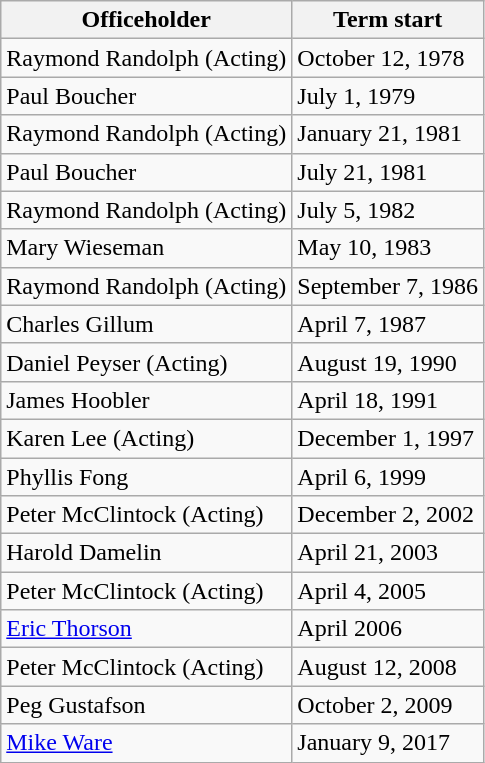<table class="wikitable sortable">
<tr style="vertical-align:bottom;">
<th>Officeholder</th>
<th>Term start</th>
</tr>
<tr>
<td>Raymond Randolph (Acting)</td>
<td>October 12, 1978</td>
</tr>
<tr>
<td>Paul Boucher</td>
<td>July 1, 1979</td>
</tr>
<tr>
<td>Raymond Randolph (Acting)</td>
<td>January 21, 1981</td>
</tr>
<tr>
<td>Paul Boucher</td>
<td>July 21, 1981</td>
</tr>
<tr>
<td>Raymond Randolph (Acting)</td>
<td>July 5, 1982</td>
</tr>
<tr>
<td>Mary Wieseman</td>
<td>May 10, 1983</td>
</tr>
<tr>
<td>Raymond Randolph (Acting)</td>
<td>September 7, 1986</td>
</tr>
<tr>
<td>Charles Gillum</td>
<td>April 7, 1987</td>
</tr>
<tr>
<td>Daniel Peyser (Acting)</td>
<td>August 19, 1990</td>
</tr>
<tr>
<td>James Hoobler</td>
<td>April 18, 1991</td>
</tr>
<tr>
<td>Karen Lee (Acting)</td>
<td>December 1, 1997</td>
</tr>
<tr>
<td>Phyllis Fong</td>
<td>April 6, 1999</td>
</tr>
<tr>
<td>Peter McClintock (Acting)</td>
<td>December 2, 2002</td>
</tr>
<tr>
<td>Harold Damelin</td>
<td>April 21, 2003</td>
</tr>
<tr>
<td>Peter McClintock (Acting)</td>
<td>April 4, 2005</td>
</tr>
<tr>
<td><a href='#'>Eric Thorson</a></td>
<td>April 2006</td>
</tr>
<tr>
<td>Peter McClintock (Acting)</td>
<td>August 12, 2008</td>
</tr>
<tr>
<td>Peg Gustafson</td>
<td>October 2, 2009</td>
</tr>
<tr>
<td><a href='#'>Mike Ware</a></td>
<td>January 9, 2017<br></td>
</tr>
</table>
